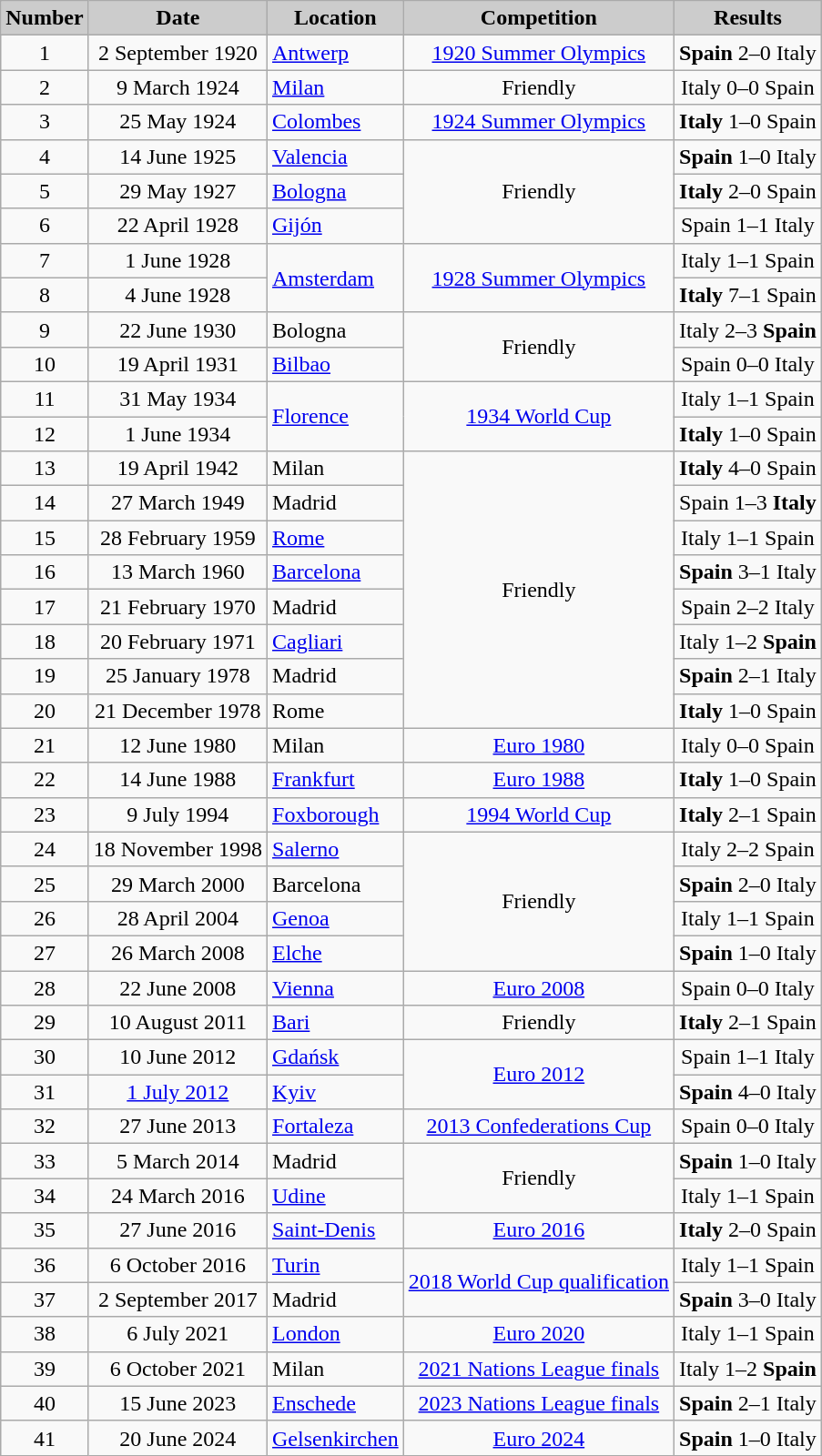<table class="wikitable" style="text-align: center">
<tr bgcolor="#CCCCCC">
<td align="center"><strong>Number</strong></td>
<td align="center"><strong>Date</strong></td>
<td align="center"><strong>Location</strong></td>
<td align="center"><strong>Competition</strong></td>
<td align="center"><strong>Results</strong></td>
</tr>
<tr align="center">
<td>1</td>
<td>2 September 1920</td>
<td align="left"> <a href='#'>Antwerp</a></td>
<td><a href='#'>1920 Summer Olympics</a></td>
<td><strong>Spain</strong> 2–0 Italy</td>
</tr>
<tr align="center">
<td>2</td>
<td>9 March 1924</td>
<td align="left"> <a href='#'>Milan</a></td>
<td>Friendly</td>
<td>Italy 0–0 Spain</td>
</tr>
<tr align="center">
<td>3</td>
<td>25 May 1924</td>
<td align="left"> <a href='#'>Colombes</a></td>
<td><a href='#'>1924 Summer Olympics</a></td>
<td><strong>Italy</strong> 1–0 Spain</td>
</tr>
<tr align="center">
<td>4</td>
<td>14 June 1925</td>
<td align="left"> <a href='#'>Valencia</a></td>
<td rowspan="3">Friendly</td>
<td><strong>Spain</strong> 1–0 Italy</td>
</tr>
<tr align="center">
<td>5</td>
<td>29 May 1927</td>
<td align="left"> <a href='#'>Bologna</a></td>
<td><strong>Italy</strong> 2–0 Spain</td>
</tr>
<tr align="center">
<td>6</td>
<td>22 April 1928</td>
<td align="left"> <a href='#'>Gijón</a></td>
<td>Spain 1–1 Italy</td>
</tr>
<tr align="center">
<td>7</td>
<td>1 June 1928</td>
<td align="left" rowspan="2"> <a href='#'>Amsterdam</a></td>
<td rowspan="2"><a href='#'>1928 Summer Olympics</a></td>
<td>Italy 1–1 Spain</td>
</tr>
<tr align="center">
<td>8</td>
<td>4 June 1928</td>
<td><strong>Italy</strong> 7–1 Spain</td>
</tr>
<tr align="center">
<td>9</td>
<td>22 June 1930</td>
<td align="left"> Bologna</td>
<td rowspan="2">Friendly</td>
<td>Italy 2–3 <strong>Spain</strong></td>
</tr>
<tr align="center">
<td>10</td>
<td>19 April 1931</td>
<td align="left"> <a href='#'>Bilbao</a></td>
<td>Spain 0–0 Italy</td>
</tr>
<tr align="center">
<td>11</td>
<td>31 May 1934</td>
<td align="left" rowspan="2"> <a href='#'>Florence</a></td>
<td rowspan="2"><a href='#'>1934 World Cup</a></td>
<td>Italy 1–1 Spain</td>
</tr>
<tr align="center">
<td>12</td>
<td>1 June 1934</td>
<td><strong>Italy</strong> 1–0 Spain</td>
</tr>
<tr align="center">
<td>13</td>
<td>19 April 1942</td>
<td align="left"> Milan</td>
<td rowspan="8">Friendly</td>
<td><strong>Italy</strong> 4–0 Spain</td>
</tr>
<tr align="center">
<td>14</td>
<td>27 March 1949</td>
<td align="left"> Madrid</td>
<td>Spain 1–3 <strong>Italy</strong></td>
</tr>
<tr align="center">
<td>15</td>
<td>28 February 1959</td>
<td align="left"> <a href='#'>Rome</a></td>
<td>Italy 1–1 Spain</td>
</tr>
<tr align="center">
<td>16</td>
<td>13 March 1960</td>
<td align="left"> <a href='#'>Barcelona</a></td>
<td><strong>Spain</strong> 3–1 Italy</td>
</tr>
<tr align="center">
<td>17</td>
<td>21 February 1970</td>
<td align="left"> Madrid</td>
<td>Spain 2–2 Italy</td>
</tr>
<tr align="center">
<td>18</td>
<td>20 February 1971</td>
<td align="left"> <a href='#'>Cagliari</a></td>
<td>Italy 1–2 <strong>Spain</strong></td>
</tr>
<tr align="center">
<td>19</td>
<td>25 January 1978</td>
<td align="left"> Madrid</td>
<td><strong>Spain</strong> 2–1 Italy</td>
</tr>
<tr align="center">
<td>20</td>
<td>21 December 1978</td>
<td align="left"> Rome</td>
<td><strong>Italy</strong> 1–0 Spain</td>
</tr>
<tr align="center">
<td>21</td>
<td>12 June 1980</td>
<td align="left"> Milan</td>
<td><a href='#'>Euro 1980</a></td>
<td>Italy 0–0 Spain</td>
</tr>
<tr align="center">
<td>22</td>
<td>14 June 1988</td>
<td align="left"> <a href='#'>Frankfurt</a></td>
<td><a href='#'>Euro 1988</a></td>
<td><strong>Italy</strong> 1–0 Spain</td>
</tr>
<tr align="center">
<td>23</td>
<td>9 July 1994</td>
<td align="left"> <a href='#'>Foxborough</a></td>
<td><a href='#'>1994 World Cup</a></td>
<td><strong>Italy</strong> 2–1 Spain</td>
</tr>
<tr align="center">
<td>24</td>
<td>18 November 1998</td>
<td align="left"> <a href='#'>Salerno</a></td>
<td rowspan="4">Friendly</td>
<td>Italy 2–2 Spain</td>
</tr>
<tr align="center">
<td>25</td>
<td>29 March 2000</td>
<td align="left"> Barcelona</td>
<td><strong>Spain</strong> 2–0 Italy</td>
</tr>
<tr align="center">
<td>26</td>
<td>28 April 2004</td>
<td align="left"> <a href='#'>Genoa</a></td>
<td>Italy 1–1 Spain</td>
</tr>
<tr align="center">
<td>27</td>
<td>26 March 2008</td>
<td align="left"> <a href='#'>Elche</a></td>
<td><strong>Spain</strong> 1–0 Italy</td>
</tr>
<tr align="center">
<td>28</td>
<td>22 June 2008</td>
<td align="left"> <a href='#'>Vienna</a></td>
<td><a href='#'>Euro 2008</a></td>
<td>Spain 0–0 Italy</td>
</tr>
<tr align="center">
<td>29</td>
<td>10 August 2011</td>
<td align="left"> <a href='#'>Bari</a></td>
<td>Friendly</td>
<td><strong>Italy</strong> 2–1 Spain</td>
</tr>
<tr align="center">
<td>30</td>
<td>10 June 2012</td>
<td align="left"> <a href='#'>Gdańsk</a></td>
<td rowspan=2><a href='#'>Euro 2012</a></td>
<td>Spain 1–1 Italy</td>
</tr>
<tr align="center">
<td>31</td>
<td><a href='#'>1 July 2012</a></td>
<td align="left"> <a href='#'>Kyiv</a></td>
<td><strong>Spain</strong> 4–0 Italy</td>
</tr>
<tr align="center">
<td>32</td>
<td>27 June 2013</td>
<td align="left"> <a href='#'>Fortaleza</a></td>
<td><a href='#'>2013 Confederations Cup</a></td>
<td>Spain 0–0 Italy</td>
</tr>
<tr align="center">
<td>33</td>
<td>5 March 2014</td>
<td align="left"> Madrid</td>
<td rowspan="2">Friendly</td>
<td><strong>Spain</strong> 1–0 Italy</td>
</tr>
<tr align="center">
<td>34</td>
<td>24 March 2016</td>
<td align="left"> <a href='#'>Udine</a></td>
<td>Italy 1–1 Spain</td>
</tr>
<tr align="center">
<td>35</td>
<td>27 June 2016</td>
<td align="left"> <a href='#'>Saint-Denis</a></td>
<td><a href='#'>Euro 2016</a></td>
<td><strong>Italy</strong> 2–0 Spain</td>
</tr>
<tr align="center">
<td>36</td>
<td>6 October 2016</td>
<td align="left"> <a href='#'>Turin</a></td>
<td rowspan="2"><a href='#'>2018 World Cup qualification</a></td>
<td>Italy 1–1 Spain</td>
</tr>
<tr align="center">
<td>37</td>
<td>2 September 2017</td>
<td align="left"> Madrid</td>
<td><strong>Spain</strong> 3–0 Italy</td>
</tr>
<tr align="center">
<td>38</td>
<td>6 July 2021</td>
<td align="left"> <a href='#'>London</a></td>
<td><a href='#'>Euro 2020</a></td>
<td>Italy 1–1 Spain</td>
</tr>
<tr align="center">
<td>39</td>
<td>6 October 2021</td>
<td align="left"> Milan</td>
<td><a href='#'>2021 Nations League finals</a></td>
<td>Italy 1–2 <strong>Spain</strong></td>
</tr>
<tr align="center">
<td>40</td>
<td>15 June 2023</td>
<td align="left"> <a href='#'>Enschede</a></td>
<td><a href='#'>2023 Nations League finals</a></td>
<td><strong>Spain</strong> 2–1 Italy</td>
</tr>
<tr align="center">
<td>41</td>
<td>20 June 2024</td>
<td align="left"> <a href='#'>Gelsenkirchen</a></td>
<td><a href='#'>Euro 2024</a></td>
<td><strong>Spain</strong> 1–0 Italy</td>
</tr>
</table>
